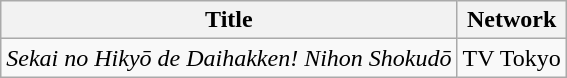<table class="wikitable">
<tr>
<th>Title</th>
<th>Network</th>
</tr>
<tr>
<td><em>Sekai no Hikyō de Daihakken! Nihon Shokudō</em></td>
<td>TV Tokyo</td>
</tr>
</table>
